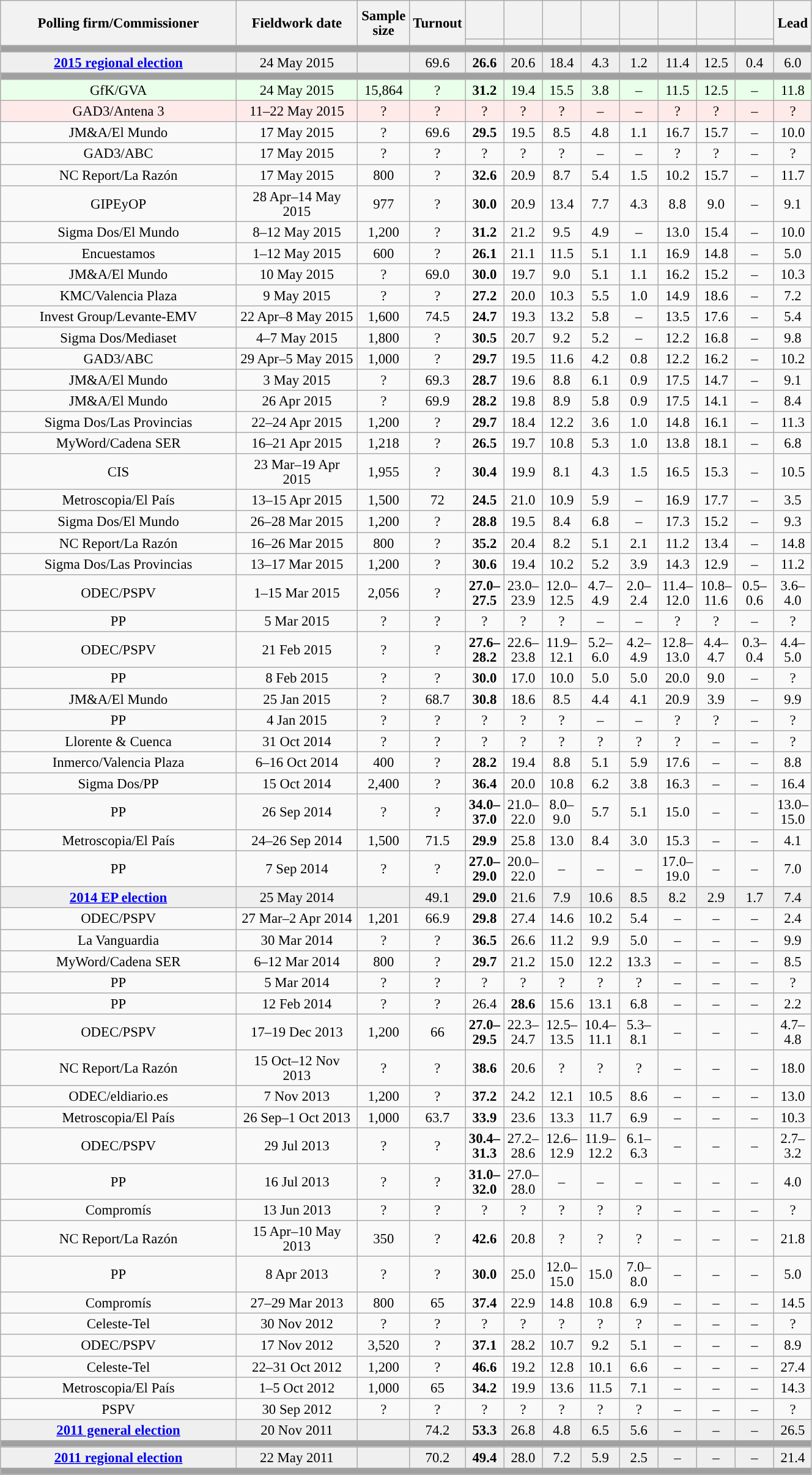<table class="wikitable collapsible collapsed" style="text-align:center; font-size:95%; line-height:16px;">
<tr style="height:42px;">
<th style="width:250px;" rowspan="2">Polling firm/Commissioner</th>
<th style="width:125px;" rowspan="2">Fieldwork date</th>
<th style="width:50px;" rowspan="2">Sample size</th>
<th style="width:45px;" rowspan="2">Turnout</th>
<th style="width:35px;"></th>
<th style="width:35px;"></th>
<th style="width:35px;"></th>
<th style="width:35px;"></th>
<th style="width:35px;"></th>
<th style="width:35px;"></th>
<th style="width:35px;"></th>
<th style="width:35px;"></th>
<th style="width:30px;" rowspan="2">Lead</th>
</tr>
<tr>
<th style="color:inherit;background:"></th>
<th style="color:inherit;background:"></th>
<th style="color:inherit;background:"></th>
<th style="color:inherit;background:"></th>
<th style="color:inherit;background:"></th>
<th style="color:inherit;background:"></th>
<th style="color:inherit;background:"></th>
<th style="color:inherit;background:"></th>
</tr>
<tr>
<td colspan="13" style="background:#A0A0A0"></td>
</tr>
<tr style="background:#EFEFEF;">
<td><strong><a href='#'>2015 regional election</a></strong></td>
<td>24 May 2015</td>
<td></td>
<td>69.6</td>
<td><strong>26.6</strong><br></td>
<td>20.6<br></td>
<td>18.4<br></td>
<td>4.3<br></td>
<td>1.2<br></td>
<td>11.4<br></td>
<td>12.5<br></td>
<td>0.4<br></td>
<td style="background:">6.0</td>
</tr>
<tr>
<td colspan="13" style="background:#A0A0A0"></td>
</tr>
<tr style="background:#EAFFEA;">
<td>GfK/GVA</td>
<td>24 May 2015</td>
<td>15,864</td>
<td>?</td>
<td><strong>31.2</strong><br></td>
<td>19.4<br></td>
<td>15.5<br></td>
<td>3.8<br></td>
<td>–</td>
<td>11.5<br></td>
<td>12.5<br></td>
<td>–</td>
<td style="background:">11.8</td>
</tr>
<tr style="background:#FFEAEA;">
<td>GAD3/Antena 3</td>
<td>11–22 May 2015</td>
<td>?</td>
<td>?</td>
<td>?<br></td>
<td>?<br></td>
<td>?<br></td>
<td>–</td>
<td>–</td>
<td>?<br></td>
<td>?<br></td>
<td>–</td>
<td style="background:">?</td>
</tr>
<tr>
<td>JM&A/El Mundo</td>
<td>17 May 2015</td>
<td>?</td>
<td>69.6</td>
<td><strong>29.5</strong><br></td>
<td>19.5<br></td>
<td>8.5<br></td>
<td>4.8<br></td>
<td>1.1<br></td>
<td>16.7<br></td>
<td>15.7<br></td>
<td>–</td>
<td style="background:">10.0</td>
</tr>
<tr>
<td>GAD3/ABC</td>
<td>17 May 2015</td>
<td>?</td>
<td>?</td>
<td>?<br></td>
<td>?<br></td>
<td>?<br></td>
<td>–</td>
<td>–</td>
<td>?<br></td>
<td>?<br></td>
<td>–</td>
<td style="background:">?</td>
</tr>
<tr>
<td>NC Report/La Razón</td>
<td>17 May 2015</td>
<td>800</td>
<td>?</td>
<td><strong>32.6</strong><br></td>
<td>20.9<br></td>
<td>8.7<br></td>
<td>5.4<br></td>
<td>1.5<br></td>
<td>10.2<br></td>
<td>15.7<br></td>
<td>–</td>
<td style="background:">11.7</td>
</tr>
<tr>
<td>GIPEyOP</td>
<td>28 Apr–14 May 2015</td>
<td>977</td>
<td>?</td>
<td><strong>30.0</strong><br></td>
<td>20.9<br></td>
<td>13.4<br></td>
<td>7.7<br></td>
<td>4.3<br></td>
<td>8.8<br></td>
<td>9.0<br></td>
<td>–</td>
<td style="background:">9.1</td>
</tr>
<tr>
<td>Sigma Dos/El Mundo</td>
<td>8–12 May 2015</td>
<td>1,200</td>
<td>?</td>
<td><strong>31.2</strong><br></td>
<td>21.2<br></td>
<td>9.5<br></td>
<td>4.9<br></td>
<td>–</td>
<td>13.0<br></td>
<td>15.4<br></td>
<td>–</td>
<td style="background:">10.0</td>
</tr>
<tr>
<td>Encuestamos</td>
<td>1–12 May 2015</td>
<td>600</td>
<td>?</td>
<td><strong>26.1</strong><br></td>
<td>21.1<br></td>
<td>11.5<br></td>
<td>5.1<br></td>
<td>1.1<br></td>
<td>16.9<br></td>
<td>14.8<br></td>
<td>–</td>
<td style="background:">5.0</td>
</tr>
<tr>
<td>JM&A/El Mundo</td>
<td>10 May 2015</td>
<td>?</td>
<td>69.0</td>
<td><strong>30.0</strong><br></td>
<td>19.7<br></td>
<td>9.0<br></td>
<td>5.1<br></td>
<td>1.1<br></td>
<td>16.2<br></td>
<td>15.2<br></td>
<td>–</td>
<td style="background:">10.3</td>
</tr>
<tr>
<td>KMC/Valencia Plaza</td>
<td>9 May 2015</td>
<td>?</td>
<td>?</td>
<td><strong>27.2</strong><br></td>
<td>20.0<br></td>
<td>10.3<br></td>
<td>5.5<br></td>
<td>1.0<br></td>
<td>14.9<br></td>
<td>18.6<br></td>
<td>–</td>
<td style="background:">7.2</td>
</tr>
<tr>
<td>Invest Group/Levante-EMV</td>
<td>22 Apr–8 May 2015</td>
<td>1,600</td>
<td>74.5</td>
<td><strong>24.7</strong><br></td>
<td>19.3<br></td>
<td>13.2<br></td>
<td>5.8<br></td>
<td>–</td>
<td>13.5<br></td>
<td>17.6<br></td>
<td>–</td>
<td style="background:">5.4</td>
</tr>
<tr>
<td>Sigma Dos/Mediaset</td>
<td>4–7 May 2015</td>
<td>1,800</td>
<td>?</td>
<td><strong>30.5</strong><br></td>
<td>20.7<br></td>
<td>9.2<br></td>
<td>5.2<br></td>
<td>–</td>
<td>12.2<br></td>
<td>16.8<br></td>
<td>–</td>
<td style="background:">9.8</td>
</tr>
<tr>
<td>GAD3/ABC</td>
<td>29 Apr–5 May 2015</td>
<td>1,000</td>
<td>?</td>
<td><strong>29.7</strong><br></td>
<td>19.5<br></td>
<td>11.6<br></td>
<td>4.2<br></td>
<td>0.8<br></td>
<td>12.2<br></td>
<td>16.2<br></td>
<td>–</td>
<td style="background:">10.2</td>
</tr>
<tr>
<td>JM&A/El Mundo</td>
<td>3 May 2015</td>
<td>?</td>
<td>69.3</td>
<td><strong>28.7</strong><br></td>
<td>19.6<br></td>
<td>8.8<br></td>
<td>6.1<br></td>
<td>0.9<br></td>
<td>17.5<br></td>
<td>14.7<br></td>
<td>–</td>
<td style="background:">9.1</td>
</tr>
<tr>
<td>JM&A/El Mundo</td>
<td>26 Apr 2015</td>
<td>?</td>
<td>69.9</td>
<td><strong>28.2</strong><br></td>
<td>19.8<br></td>
<td>8.9<br></td>
<td>5.8<br></td>
<td>0.9<br></td>
<td>17.5<br></td>
<td>14.1<br></td>
<td>–</td>
<td style="background:">8.4</td>
</tr>
<tr>
<td>Sigma Dos/Las Provincias</td>
<td>22–24 Apr 2015</td>
<td>1,200</td>
<td>?</td>
<td><strong>29.7</strong><br></td>
<td>18.4<br></td>
<td>12.2<br></td>
<td>3.6<br></td>
<td>1.0<br></td>
<td>14.8<br></td>
<td>16.1<br></td>
<td>–</td>
<td style="background:">11.3</td>
</tr>
<tr>
<td>MyWord/Cadena SER</td>
<td>16–21 Apr 2015</td>
<td>1,218</td>
<td>?</td>
<td><strong>26.5</strong><br></td>
<td>19.7<br></td>
<td>10.8<br></td>
<td>5.3<br></td>
<td>1.0<br></td>
<td>13.8<br></td>
<td>18.1<br></td>
<td>–</td>
<td style="background:">6.8</td>
</tr>
<tr>
<td>CIS</td>
<td>23 Mar–19 Apr 2015</td>
<td>1,955</td>
<td>?</td>
<td><strong>30.4</strong><br></td>
<td>19.9<br></td>
<td>8.1<br></td>
<td>4.3<br></td>
<td>1.5<br></td>
<td>16.5<br></td>
<td>15.3<br></td>
<td>–</td>
<td style="background:">10.5</td>
</tr>
<tr>
<td>Metroscopia/El País</td>
<td>13–15 Apr 2015</td>
<td>1,500</td>
<td>72</td>
<td><strong>24.5</strong><br></td>
<td>21.0<br></td>
<td>10.9<br></td>
<td>5.9<br></td>
<td>–</td>
<td>16.9<br></td>
<td>17.7<br></td>
<td>–</td>
<td style="background:">3.5</td>
</tr>
<tr>
<td>Sigma Dos/El Mundo</td>
<td>26–28 Mar 2015</td>
<td>1,200</td>
<td>?</td>
<td><strong>28.8</strong><br></td>
<td>19.5<br></td>
<td>8.4<br></td>
<td>6.8<br></td>
<td>–</td>
<td>17.3<br></td>
<td>15.2<br></td>
<td>–</td>
<td style="background:">9.3</td>
</tr>
<tr>
<td>NC Report/La Razón</td>
<td>16–26 Mar 2015</td>
<td>800</td>
<td>?</td>
<td><strong>35.2</strong><br></td>
<td>20.4<br></td>
<td>8.2<br></td>
<td>5.1<br></td>
<td>2.1<br></td>
<td>11.2<br></td>
<td>13.4<br></td>
<td>–</td>
<td style="background:">14.8</td>
</tr>
<tr>
<td>Sigma Dos/Las Provincias</td>
<td>13–17 Mar 2015</td>
<td>1,200</td>
<td>?</td>
<td><strong>30.6</strong><br></td>
<td>19.4<br></td>
<td>10.2<br></td>
<td>5.2<br></td>
<td>3.9<br></td>
<td>14.3<br></td>
<td>12.9<br></td>
<td>–</td>
<td style="background:">11.2</td>
</tr>
<tr>
<td>ODEC/PSPV</td>
<td>1–15 Mar 2015</td>
<td>2,056</td>
<td>?</td>
<td><strong>27.0–<br>27.5</strong><br></td>
<td>23.0–<br>23.9<br></td>
<td>12.0–<br>12.5<br></td>
<td>4.7–<br>4.9<br></td>
<td>2.0–<br>2.4<br></td>
<td>11.4–<br>12.0<br></td>
<td>10.8–<br>11.6<br></td>
<td>0.5–<br>0.6<br></td>
<td style="background:">3.6–<br>4.0</td>
</tr>
<tr>
<td>PP</td>
<td>5 Mar 2015</td>
<td>?</td>
<td>?</td>
<td>?<br></td>
<td>?<br></td>
<td>?<br></td>
<td>–</td>
<td>–</td>
<td>?<br></td>
<td>?<br></td>
<td>–</td>
<td style="background:">?</td>
</tr>
<tr>
<td>ODEC/PSPV</td>
<td>21 Feb 2015</td>
<td>?</td>
<td>?</td>
<td><strong>27.6–<br>28.2</strong><br></td>
<td>22.6–<br>23.8<br></td>
<td>11.9–<br>12.1<br></td>
<td>5.2–<br>6.0<br></td>
<td>4.2–<br>4.9<br></td>
<td>12.8–<br>13.0<br></td>
<td>4.4–<br>4.7<br></td>
<td>0.3–<br>0.4<br></td>
<td style="background:">4.4–<br>5.0</td>
</tr>
<tr>
<td>PP</td>
<td>8 Feb 2015</td>
<td>?</td>
<td>?</td>
<td><strong>30.0</strong></td>
<td>17.0</td>
<td>10.0</td>
<td>5.0</td>
<td>5.0</td>
<td>20.0</td>
<td>9.0</td>
<td>–</td>
<td style="background:">?</td>
</tr>
<tr>
<td>JM&A/El Mundo</td>
<td>25 Jan 2015</td>
<td>?</td>
<td>68.7</td>
<td><strong>30.8</strong><br></td>
<td>18.6<br></td>
<td>8.5<br></td>
<td>4.4<br></td>
<td>4.1<br></td>
<td>20.9<br></td>
<td>3.9<br></td>
<td>–</td>
<td style="background:">9.9</td>
</tr>
<tr>
<td>PP</td>
<td>4 Jan 2015</td>
<td>?</td>
<td>?</td>
<td>?<br></td>
<td>?<br></td>
<td>?<br></td>
<td>–</td>
<td>–</td>
<td>?<br></td>
<td>?<br></td>
<td>–</td>
<td style="background:">?</td>
</tr>
<tr>
<td>Llorente & Cuenca</td>
<td>31 Oct 2014</td>
<td>?</td>
<td>?</td>
<td>?<br></td>
<td>?<br></td>
<td>?<br></td>
<td>?<br></td>
<td>?<br></td>
<td>?<br></td>
<td>–</td>
<td>–</td>
<td style="background:">?</td>
</tr>
<tr>
<td>Inmerco/Valencia Plaza</td>
<td>6–16 Oct 2014</td>
<td>400</td>
<td>?</td>
<td><strong>28.2</strong></td>
<td>19.4</td>
<td>8.8</td>
<td>5.1</td>
<td>5.9</td>
<td>17.6</td>
<td>–</td>
<td>–</td>
<td style="background:">8.8</td>
</tr>
<tr>
<td>Sigma Dos/PP</td>
<td>15 Oct 2014</td>
<td>2,400</td>
<td>?</td>
<td><strong>36.4</strong><br></td>
<td>20.0<br></td>
<td>10.8<br></td>
<td>6.2<br></td>
<td>3.8<br></td>
<td>16.3<br></td>
<td>–</td>
<td>–</td>
<td style="background:">16.4</td>
</tr>
<tr>
<td>PP</td>
<td>26 Sep 2014</td>
<td>?</td>
<td>?</td>
<td><strong>34.0–<br>37.0</strong><br></td>
<td>21.0–<br>22.0<br></td>
<td>8.0–<br>9.0<br></td>
<td>5.7<br></td>
<td>5.1<br></td>
<td>15.0<br></td>
<td>–</td>
<td>–</td>
<td style="background:">13.0–<br>15.0</td>
</tr>
<tr>
<td>Metroscopia/El País</td>
<td>24–26 Sep 2014</td>
<td>1,500</td>
<td>71.5</td>
<td><strong>29.9</strong><br></td>
<td>25.8<br></td>
<td>13.0<br></td>
<td>8.4<br></td>
<td>3.0<br></td>
<td>15.3<br></td>
<td>–</td>
<td>–</td>
<td style="background:">4.1</td>
</tr>
<tr>
<td>PP</td>
<td>7 Sep 2014</td>
<td>?</td>
<td>?</td>
<td><strong>27.0–<br>29.0</strong></td>
<td>20.0–<br>22.0</td>
<td>–</td>
<td>–</td>
<td>–</td>
<td>17.0–<br>19.0</td>
<td>–</td>
<td>–</td>
<td style="background:">7.0</td>
</tr>
<tr style="background:#EFEFEF;">
<td><strong><a href='#'>2014 EP election</a></strong></td>
<td>25 May 2014</td>
<td></td>
<td>49.1</td>
<td><strong>29.0</strong><br></td>
<td>21.6<br></td>
<td>7.9<br></td>
<td>10.6<br></td>
<td>8.5<br></td>
<td>8.2<br></td>
<td>2.9<br></td>
<td>1.7<br></td>
<td style="background:">7.4</td>
</tr>
<tr>
<td>ODEC/PSPV</td>
<td>27 Mar–2 Apr 2014</td>
<td>1,201</td>
<td>66.9</td>
<td><strong>29.8</strong><br></td>
<td>27.4<br></td>
<td>14.6<br></td>
<td>10.2<br></td>
<td>5.4<br></td>
<td>–</td>
<td>–</td>
<td>–</td>
<td style="background:">2.4</td>
</tr>
<tr>
<td>La Vanguardia</td>
<td>30 Mar 2014</td>
<td>?</td>
<td>?</td>
<td><strong>36.5</strong><br></td>
<td>26.6<br></td>
<td>11.2<br></td>
<td>9.9<br></td>
<td>5.0<br></td>
<td>–</td>
<td>–</td>
<td>–</td>
<td style="background:">9.9</td>
</tr>
<tr>
<td>MyWord/Cadena SER</td>
<td>6–12 Mar 2014</td>
<td>800</td>
<td>?</td>
<td><strong>29.7</strong></td>
<td>21.2</td>
<td>15.0</td>
<td>12.2</td>
<td>13.3</td>
<td>–</td>
<td>–</td>
<td>–</td>
<td style="background:">8.5</td>
</tr>
<tr>
<td>PP</td>
<td>5 Mar 2014</td>
<td>?</td>
<td>?</td>
<td>?<br></td>
<td>?<br></td>
<td>?<br></td>
<td>?<br></td>
<td>?<br></td>
<td>–</td>
<td>–</td>
<td>–</td>
<td style="background:">?</td>
</tr>
<tr>
<td>PP</td>
<td>12 Feb 2014</td>
<td>?</td>
<td>?</td>
<td>26.4<br></td>
<td><strong>28.6</strong><br></td>
<td>15.6<br></td>
<td>13.1<br></td>
<td>6.8<br></td>
<td>–</td>
<td>–</td>
<td>–</td>
<td style="background:">2.2</td>
</tr>
<tr>
<td>ODEC/PSPV</td>
<td>17–19 Dec 2013</td>
<td>1,200</td>
<td>66</td>
<td><strong>27.0–<br>29.5</strong><br></td>
<td>22.3–<br>24.7<br></td>
<td>12.5–<br>13.5<br></td>
<td>10.4–<br>11.1<br></td>
<td>5.3–<br>8.1<br></td>
<td>–</td>
<td>–</td>
<td>–</td>
<td style="background:">4.7–<br>4.8</td>
</tr>
<tr>
<td>NC Report/La Razón</td>
<td>15 Oct–12 Nov 2013</td>
<td>?</td>
<td>?</td>
<td><strong>38.6</strong><br></td>
<td>20.6<br></td>
<td>?<br></td>
<td>?<br></td>
<td>?<br></td>
<td>–</td>
<td>–</td>
<td>–</td>
<td style="background:">18.0</td>
</tr>
<tr>
<td>ODEC/eldiario.es</td>
<td>7 Nov 2013</td>
<td>1,200</td>
<td>?</td>
<td><strong>37.2</strong><br></td>
<td>24.2<br></td>
<td>12.1<br></td>
<td>10.5<br></td>
<td>8.6<br></td>
<td>–</td>
<td>–</td>
<td>–</td>
<td style="background:">13.0</td>
</tr>
<tr>
<td>Metroscopia/El País</td>
<td>26 Sep–1 Oct 2013</td>
<td>1,000</td>
<td>63.7</td>
<td><strong>33.9</strong><br></td>
<td>23.6<br></td>
<td>13.3<br></td>
<td>11.7<br></td>
<td>6.9<br></td>
<td>–</td>
<td>–</td>
<td>–</td>
<td style="background:">10.3</td>
</tr>
<tr>
<td>ODEC/PSPV</td>
<td>29 Jul 2013</td>
<td>?</td>
<td>?</td>
<td><strong>30.4–<br>31.3</strong></td>
<td>27.2–<br>28.6</td>
<td>12.6–<br>12.9</td>
<td>11.9–<br>12.2</td>
<td>6.1–<br>6.3</td>
<td>–</td>
<td>–</td>
<td>–</td>
<td style="background:">2.7–<br>3.2</td>
</tr>
<tr>
<td>PP</td>
<td>16 Jul 2013</td>
<td>?</td>
<td>?</td>
<td><strong>31.0–<br>32.0</strong></td>
<td>27.0–<br>28.0</td>
<td>–</td>
<td>–</td>
<td>–</td>
<td>–</td>
<td>–</td>
<td>–</td>
<td style="background:">4.0</td>
</tr>
<tr>
<td>Compromís</td>
<td>13 Jun 2013</td>
<td>?</td>
<td>?</td>
<td>?<br></td>
<td>?<br></td>
<td>?<br></td>
<td>?<br></td>
<td>?<br></td>
<td>–</td>
<td>–</td>
<td>–</td>
<td style="background:">?</td>
</tr>
<tr>
<td>NC Report/La Razón</td>
<td>15 Apr–10 May 2013</td>
<td>350</td>
<td>?</td>
<td><strong>42.6</strong><br></td>
<td>20.8<br></td>
<td>?<br></td>
<td>?<br></td>
<td>?<br></td>
<td>–</td>
<td>–</td>
<td>–</td>
<td style="background:">21.8</td>
</tr>
<tr>
<td>PP</td>
<td>8 Apr 2013</td>
<td>?</td>
<td>?</td>
<td><strong>30.0</strong></td>
<td>25.0</td>
<td>12.0–<br>15.0</td>
<td>15.0</td>
<td>7.0–<br>8.0</td>
<td>–</td>
<td>–</td>
<td>–</td>
<td style="background:">5.0</td>
</tr>
<tr>
<td>Compromís</td>
<td>27–29 Mar 2013</td>
<td>800</td>
<td>65</td>
<td><strong>37.4</strong><br></td>
<td>22.9<br></td>
<td>14.8<br></td>
<td>10.8<br></td>
<td>6.9<br></td>
<td>–</td>
<td>–</td>
<td>–</td>
<td style="background:">14.5</td>
</tr>
<tr>
<td>Celeste-Tel</td>
<td>30 Nov 2012</td>
<td>?</td>
<td>?</td>
<td>?<br></td>
<td>?<br></td>
<td>?<br></td>
<td>?<br></td>
<td>?<br></td>
<td>–</td>
<td>–</td>
<td>–</td>
<td style="background:">?</td>
</tr>
<tr>
<td>ODEC/PSPV</td>
<td>17 Nov 2012</td>
<td>3,520</td>
<td>?</td>
<td><strong>37.1</strong></td>
<td>28.2</td>
<td>10.7</td>
<td>9.2</td>
<td>5.1</td>
<td>–</td>
<td>–</td>
<td>–</td>
<td style="background:">8.9</td>
</tr>
<tr>
<td>Celeste-Tel</td>
<td>22–31 Oct 2012</td>
<td>1,200</td>
<td>?</td>
<td><strong>46.6</strong><br></td>
<td>19.2<br></td>
<td>12.8<br></td>
<td>10.1<br></td>
<td>6.6<br></td>
<td>–</td>
<td>–</td>
<td>–</td>
<td style="background:">27.4</td>
</tr>
<tr>
<td>Metroscopia/El País</td>
<td>1–5 Oct 2012</td>
<td>1,000</td>
<td>65</td>
<td><strong>34.2</strong><br></td>
<td>19.9<br></td>
<td>13.6<br></td>
<td>11.5<br></td>
<td>7.1<br></td>
<td>–</td>
<td>–</td>
<td>–</td>
<td style="background:">14.3</td>
</tr>
<tr>
<td>PSPV</td>
<td>30 Sep 2012</td>
<td>?</td>
<td>?</td>
<td>?<br></td>
<td>?<br></td>
<td>?<br></td>
<td>?<br></td>
<td>?<br></td>
<td>–</td>
<td>–</td>
<td>–</td>
<td style="background:">?</td>
</tr>
<tr style="background:#EFEFEF;">
<td><strong><a href='#'>2011 general election</a></strong></td>
<td>20 Nov 2011</td>
<td></td>
<td>74.2</td>
<td><strong>53.3</strong><br></td>
<td>26.8<br></td>
<td>4.8<br></td>
<td>6.5<br></td>
<td>5.6<br></td>
<td>–</td>
<td>–</td>
<td>–</td>
<td style="background:">26.5</td>
</tr>
<tr>
<td colspan="13" style="background:#A0A0A0"></td>
</tr>
<tr style="background:#EFEFEF;">
<td><strong><a href='#'>2011 regional election</a></strong></td>
<td>22 May 2011</td>
<td></td>
<td>70.2</td>
<td><strong>49.4</strong><br></td>
<td>28.0<br></td>
<td>7.2<br></td>
<td>5.9<br></td>
<td>2.5<br></td>
<td>–</td>
<td>–</td>
<td>–</td>
<td style="background:">21.4</td>
</tr>
<tr>
<td colspan="13" style="background:#A0A0A0"></td>
</tr>
</table>
